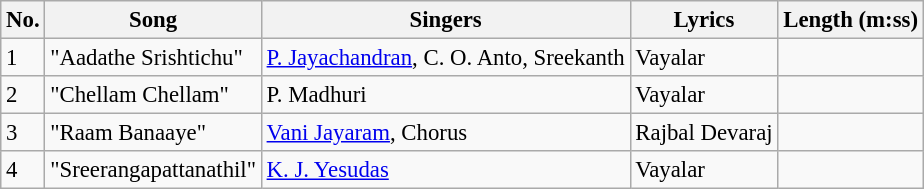<table class="wikitable" style="font-size:95%;">
<tr>
<th>No.</th>
<th>Song</th>
<th>Singers</th>
<th>Lyrics</th>
<th>Length (m:ss)</th>
</tr>
<tr>
<td>1</td>
<td>"Aadathe Srishtichu"</td>
<td><a href='#'>P. Jayachandran</a>, C. O. Anto, Sreekanth</td>
<td>Vayalar</td>
<td></td>
</tr>
<tr>
<td>2</td>
<td>"Chellam Chellam"</td>
<td>P. Madhuri</td>
<td>Vayalar</td>
<td></td>
</tr>
<tr>
<td>3</td>
<td>"Raam Banaaye"</td>
<td><a href='#'>Vani Jayaram</a>, Chorus</td>
<td>Rajbal Devaraj</td>
<td></td>
</tr>
<tr>
<td>4</td>
<td>"Sreerangapattanathil"</td>
<td><a href='#'>K. J. Yesudas</a></td>
<td>Vayalar</td>
<td></td>
</tr>
</table>
